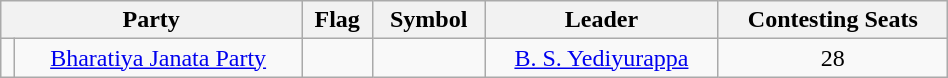<table class="wikitable " width="50%" style="text-align:center">
<tr>
<th colspan="2">Party</th>
<th>Flag</th>
<th>Symbol</th>
<th>Leader</th>
<th>Contesting Seats</th>
</tr>
<tr>
<td></td>
<td><a href='#'>Bharatiya Janata Party</a></td>
<td></td>
<td></td>
<td><a href='#'>B. S. Yediyurappa</a></td>
<td>28</td>
</tr>
</table>
